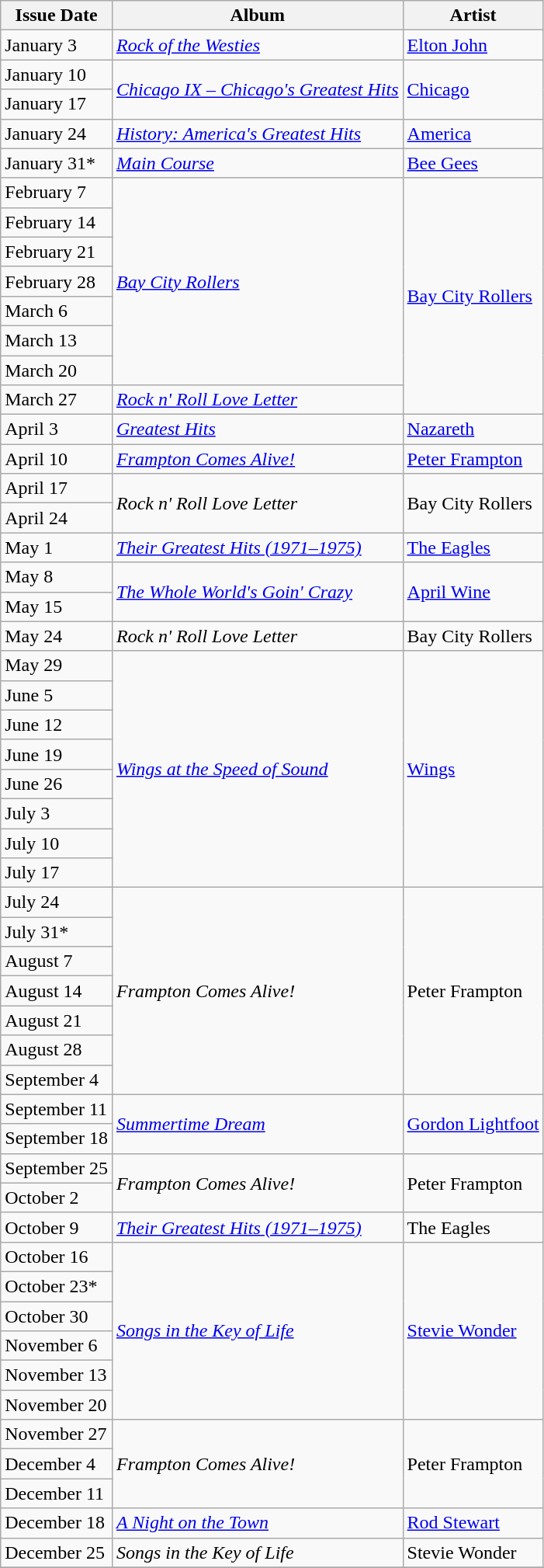<table class="wikitable sortable">
<tr>
<th><strong>Issue Date</strong></th>
<th><strong>Album</strong></th>
<th><strong>Artist</strong></th>
</tr>
<tr>
<td>January 3</td>
<td><em><a href='#'>Rock of the Westies</a></em></td>
<td><a href='#'>Elton John</a></td>
</tr>
<tr>
<td>January 10</td>
<td rowspan="2"><em><a href='#'>Chicago IX – Chicago's Greatest Hits</a></em></td>
<td rowspan="2"><a href='#'>Chicago</a></td>
</tr>
<tr>
<td>January 17</td>
</tr>
<tr>
<td>January 24</td>
<td><em><a href='#'>History: America's Greatest Hits</a></em></td>
<td><a href='#'>America</a></td>
</tr>
<tr>
<td>January 31*</td>
<td><em><a href='#'>Main Course</a></em></td>
<td><a href='#'>Bee Gees</a></td>
</tr>
<tr>
<td>February 7</td>
<td rowspan="7"><em><a href='#'>Bay City Rollers</a></em></td>
<td rowspan="8"><a href='#'>Bay City Rollers</a></td>
</tr>
<tr>
<td>February 14</td>
</tr>
<tr>
<td>February 21</td>
</tr>
<tr>
<td>February 28</td>
</tr>
<tr>
<td>March 6</td>
</tr>
<tr>
<td>March 13</td>
</tr>
<tr>
<td>March 20</td>
</tr>
<tr>
<td>March 27</td>
<td><em><a href='#'>Rock n' Roll Love Letter</a></em></td>
</tr>
<tr>
<td>April 3</td>
<td><em><a href='#'>Greatest Hits</a></em></td>
<td><a href='#'>Nazareth</a></td>
</tr>
<tr>
<td>April 10</td>
<td><em><a href='#'>Frampton Comes Alive!</a></em></td>
<td><a href='#'>Peter Frampton</a></td>
</tr>
<tr>
<td>April 17</td>
<td rowspan="2"><em>Rock n' Roll Love Letter</em></td>
<td rowspan="2">Bay City Rollers</td>
</tr>
<tr>
<td>April 24</td>
</tr>
<tr>
<td>May 1</td>
<td><em><a href='#'>Their Greatest Hits (1971–1975)</a></em></td>
<td><a href='#'>The Eagles</a></td>
</tr>
<tr>
<td>May 8</td>
<td rowspan="2"><em><a href='#'>The Whole World's Goin' Crazy</a></em></td>
<td rowspan="2"><a href='#'>April Wine</a></td>
</tr>
<tr>
<td>May 15</td>
</tr>
<tr>
<td>May 24</td>
<td><em>Rock n' Roll Love Letter</em></td>
<td>Bay City Rollers</td>
</tr>
<tr>
<td>May 29</td>
<td rowspan="8"><em><a href='#'>Wings at the Speed of Sound</a></em></td>
<td rowspan="8"><a href='#'>Wings</a></td>
</tr>
<tr>
<td>June 5</td>
</tr>
<tr>
<td>June 12</td>
</tr>
<tr>
<td>June 19</td>
</tr>
<tr>
<td>June 26</td>
</tr>
<tr>
<td>July 3</td>
</tr>
<tr>
<td>July 10</td>
</tr>
<tr>
<td>July 17</td>
</tr>
<tr>
<td>July 24</td>
<td rowspan="7"><em>Frampton Comes Alive!</em></td>
<td rowspan="7">Peter Frampton</td>
</tr>
<tr>
<td>July 31*</td>
</tr>
<tr>
<td>August 7</td>
</tr>
<tr>
<td>August 14</td>
</tr>
<tr>
<td>August 21</td>
</tr>
<tr>
<td>August 28</td>
</tr>
<tr>
<td>September 4</td>
</tr>
<tr>
<td>September 11</td>
<td rowspan="2"><em><a href='#'>Summertime Dream</a></em></td>
<td rowspan="2"><a href='#'>Gordon Lightfoot</a></td>
</tr>
<tr>
<td>September 18</td>
</tr>
<tr>
<td>September 25</td>
<td rowspan="2"><em>Frampton Comes Alive!</em></td>
<td rowspan="2">Peter Frampton</td>
</tr>
<tr>
<td>October 2</td>
</tr>
<tr>
<td>October 9</td>
<td><em><a href='#'>Their Greatest Hits (1971–1975)</a></em></td>
<td>The Eagles</td>
</tr>
<tr>
<td>October 16</td>
<td rowspan="6"><em><a href='#'>Songs in the Key of Life</a></em></td>
<td rowspan="6"><a href='#'>Stevie Wonder</a></td>
</tr>
<tr>
<td>October 23*</td>
</tr>
<tr>
<td>October 30</td>
</tr>
<tr>
<td>November 6</td>
</tr>
<tr>
<td>November 13</td>
</tr>
<tr>
<td>November 20</td>
</tr>
<tr>
<td>November 27</td>
<td rowspan="3"><em>Frampton Comes Alive!</em></td>
<td rowspan="3">Peter Frampton</td>
</tr>
<tr>
<td>December 4</td>
</tr>
<tr>
<td>December 11</td>
</tr>
<tr>
<td>December 18</td>
<td><em><a href='#'>A Night on the Town</a></em></td>
<td><a href='#'>Rod Stewart</a></td>
</tr>
<tr>
<td>December 25</td>
<td><em>Songs in the Key of Life</em></td>
<td>Stevie Wonder</td>
</tr>
<tr>
</tr>
</table>
